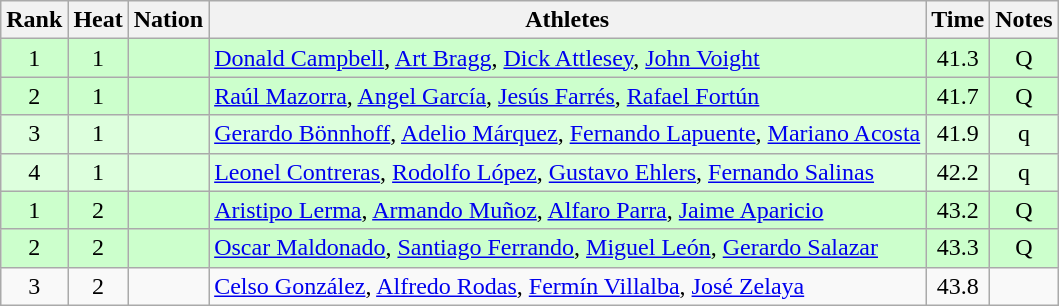<table class="wikitable sortable" style="text-align:center">
<tr>
<th>Rank</th>
<th>Heat</th>
<th>Nation</th>
<th>Athletes</th>
<th>Time</th>
<th>Notes</th>
</tr>
<tr bgcolor=ccffcc>
<td>1</td>
<td>1</td>
<td align=left></td>
<td align=left><a href='#'>Donald Campbell</a>, <a href='#'>Art Bragg</a>, <a href='#'>Dick Attlesey</a>, <a href='#'>John Voight</a></td>
<td>41.3</td>
<td>Q</td>
</tr>
<tr bgcolor=ccffcc>
<td>2</td>
<td>1</td>
<td align=left></td>
<td align=left><a href='#'>Raúl Mazorra</a>, <a href='#'>Angel García</a>, <a href='#'>Jesús Farrés</a>, <a href='#'>Rafael Fortún</a></td>
<td>41.7</td>
<td>Q</td>
</tr>
<tr bgcolor=ddffdd>
<td>3</td>
<td>1</td>
<td align=left></td>
<td align=left><a href='#'>Gerardo Bönnhoff</a>, <a href='#'>Adelio Márquez</a>, <a href='#'>Fernando Lapuente</a>, <a href='#'>Mariano Acosta</a></td>
<td>41.9</td>
<td>q</td>
</tr>
<tr bgcolor=ddffdd>
<td>4</td>
<td>1</td>
<td align=left></td>
<td align=left><a href='#'>Leonel Contreras</a>, <a href='#'>Rodolfo López</a>, <a href='#'>Gustavo Ehlers</a>, <a href='#'>Fernando Salinas</a></td>
<td>42.2</td>
<td>q</td>
</tr>
<tr bgcolor=ccffcc>
<td>1</td>
<td>2</td>
<td align=left></td>
<td align=left><a href='#'>Aristipo Lerma</a>, <a href='#'>Armando Muñoz</a>, <a href='#'>Alfaro Parra</a>, <a href='#'>Jaime Aparicio</a></td>
<td>43.2</td>
<td>Q</td>
</tr>
<tr bgcolor=ccffcc>
<td>2</td>
<td>2</td>
<td align=left></td>
<td align=left><a href='#'>Oscar Maldonado</a>, <a href='#'>Santiago Ferrando</a>, <a href='#'>Miguel León</a>, <a href='#'>Gerardo Salazar</a></td>
<td>43.3</td>
<td>Q</td>
</tr>
<tr>
<td>3</td>
<td>2</td>
<td align=left></td>
<td align=left><a href='#'>Celso González</a>, <a href='#'>Alfredo Rodas</a>, <a href='#'>Fermín Villalba</a>, <a href='#'>José Zelaya</a></td>
<td>43.8</td>
<td></td>
</tr>
</table>
